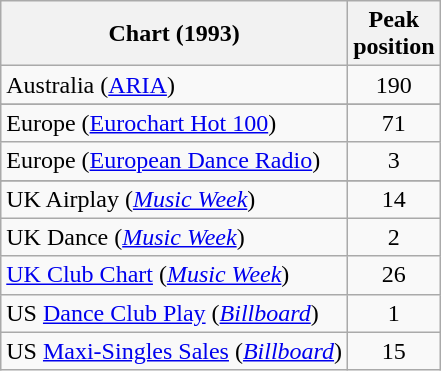<table class="wikitable sortable">
<tr>
<th>Chart (1993)</th>
<th>Peak<br>position</th>
</tr>
<tr>
<td>Australia (<a href='#'>ARIA</a>)</td>
<td align="center">190</td>
</tr>
<tr>
</tr>
<tr>
<td>Europe (<a href='#'>Eurochart Hot 100</a>)</td>
<td align="center">71</td>
</tr>
<tr>
<td>Europe (<a href='#'>European Dance Radio</a>)</td>
<td align="center">3</td>
</tr>
<tr>
</tr>
<tr>
</tr>
<tr>
</tr>
<tr>
</tr>
<tr>
<td>UK Airplay (<em><a href='#'>Music Week</a></em>)</td>
<td align="center">14</td>
</tr>
<tr>
<td>UK Dance (<em><a href='#'>Music Week</a></em>)</td>
<td align="center">2</td>
</tr>
<tr>
<td><a href='#'>UK Club Chart</a> (<em><a href='#'>Music Week</a></em>)</td>
<td align="center">26</td>
</tr>
<tr>
<td>US <a href='#'>Dance Club Play</a> (<em><a href='#'>Billboard</a></em>)</td>
<td align="center">1</td>
</tr>
<tr>
<td>US <a href='#'>Maxi-Singles Sales</a> (<em><a href='#'>Billboard</a></em>)</td>
<td align="center">15</td>
</tr>
</table>
